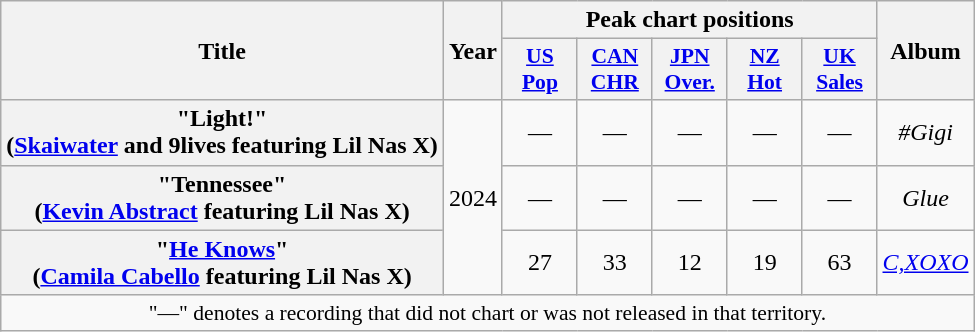<table class="wikitable plainrowheaders" style="text-align:center">
<tr>
<th scope="col" rowspan="2">Title</th>
<th scope="col" rowspan="2">Year</th>
<th scope="col" colspan="5">Peak chart positions</th>
<th scope="col" rowspan="2">Album</th>
</tr>
<tr>
<th scope="col" style="width:3em;font-size:90%;"><a href='#'>US<br>Pop</a><br></th>
<th scope="col" style="width:3em;font-size:90%;"><a href='#'>CAN<br>CHR</a><br></th>
<th scope="col" style="width:3em;font-size:90%;"><a href='#'>JPN<br>Over.</a><br></th>
<th scope="col" style="width:3em;font-size:90%;"><a href='#'>NZ<br>Hot</a><br></th>
<th scope="col" style="width:3em;font-size:90%;"><a href='#'>UK<br>Sales</a><br></th>
</tr>
<tr>
<th scope="row">"Light!"<br><span>(<a href='#'>Skaiwater</a> and 9lives featuring Lil Nas X)</span></th>
<td rowspan="3">2024</td>
<td>—</td>
<td>—</td>
<td>—</td>
<td>—</td>
<td>—</td>
<td><em>#Gigi</em></td>
</tr>
<tr>
<th scope="row">"Tennessee"<br><span>(<a href='#'>Kevin Abstract</a> featuring Lil Nas X)</span></th>
<td>—</td>
<td>—</td>
<td>—</td>
<td>—</td>
<td>—</td>
<td><em>Glue</em></td>
</tr>
<tr>
<th scope="row">"<a href='#'>He Knows</a>"<br><span>(<a href='#'>Camila Cabello</a> featuring Lil Nas X)</span></th>
<td>27</td>
<td>33</td>
<td>12</td>
<td>19</td>
<td>63</td>
<td><em><a href='#'>C,XOXO</a></em></td>
</tr>
<tr>
<td colspan="12" style="font-size:90%">"—" denotes a recording that did not chart or was not released in that territory.</td>
</tr>
</table>
